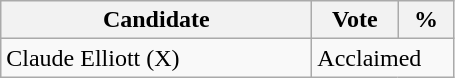<table class="wikitable">
<tr>
<th bgcolor="#DDDDFF" width="200px">Candidate</th>
<th bgcolor="#DDDDFF" width="50px">Vote</th>
<th bgcolor="#DDDDFF" width="30px">%</th>
</tr>
<tr>
<td>Claude Elliott (X)</td>
<td colspan="2">Acclaimed</td>
</tr>
</table>
